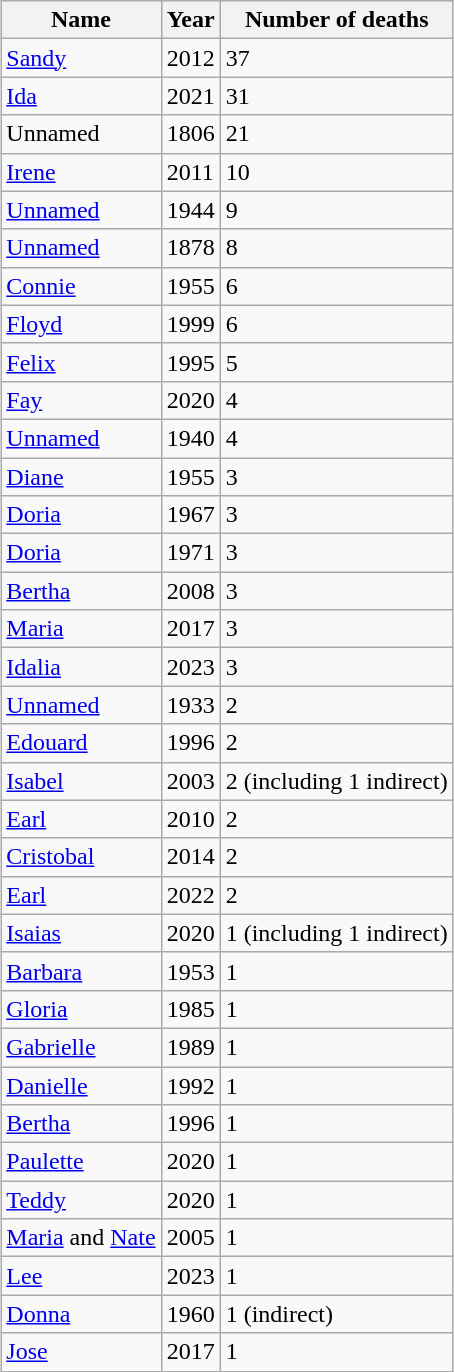<table class="wikitable" align="center" style="margin:0.2em auto">
<tr>
<th>Name</th>
<th>Year</th>
<th>Number of deaths</th>
</tr>
<tr>
<td><a href='#'>Sandy</a></td>
<td>2012</td>
<td>37 </td>
</tr>
<tr>
<td><a href='#'>Ida</a></td>
<td>2021</td>
<td>31</td>
</tr>
<tr>
<td>Unnamed</td>
<td>1806</td>
<td>21</td>
</tr>
<tr>
<td><a href='#'>Irene</a></td>
<td>2011</td>
<td>10</td>
</tr>
<tr>
<td><a href='#'>Unnamed</a></td>
<td>1944</td>
<td>9</td>
</tr>
<tr>
<td><a href='#'>Unnamed</a></td>
<td>1878</td>
<td>8</td>
</tr>
<tr>
<td><a href='#'>Connie</a></td>
<td>1955</td>
<td>6</td>
</tr>
<tr>
<td><a href='#'>Floyd</a></td>
<td>1999</td>
<td>6</td>
</tr>
<tr>
<td><a href='#'>Felix</a></td>
<td>1995</td>
<td>5</td>
</tr>
<tr>
<td><a href='#'>Fay</a></td>
<td>2020</td>
<td>4</td>
</tr>
<tr>
<td><a href='#'>Unnamed</a></td>
<td>1940</td>
<td>4</td>
</tr>
<tr>
<td><a href='#'>Diane</a></td>
<td>1955</td>
<td>3</td>
</tr>
<tr>
<td><a href='#'>Doria</a></td>
<td>1967</td>
<td>3</td>
</tr>
<tr>
<td><a href='#'>Doria</a></td>
<td>1971</td>
<td>3</td>
</tr>
<tr>
<td><a href='#'>Bertha</a></td>
<td>2008</td>
<td>3</td>
</tr>
<tr>
<td><a href='#'>Maria</a></td>
<td>2017</td>
<td>3</td>
</tr>
<tr>
<td><a href='#'>Idalia</a></td>
<td>2023</td>
<td>3</td>
</tr>
<tr>
<td><a href='#'>Unnamed</a></td>
<td>1933</td>
<td>2</td>
</tr>
<tr>
<td><a href='#'>Edouard</a></td>
<td>1996</td>
<td>2</td>
</tr>
<tr>
<td><a href='#'>Isabel</a></td>
<td>2003</td>
<td>2 (including 1 indirect)</td>
</tr>
<tr>
<td><a href='#'>Earl</a></td>
<td>2010</td>
<td>2</td>
</tr>
<tr>
<td><a href='#'>Cristobal</a></td>
<td>2014</td>
<td>2</td>
</tr>
<tr>
<td><a href='#'>Earl</a></td>
<td>2022</td>
<td>2</td>
</tr>
<tr>
<td><a href='#'>Isaias</a></td>
<td>2020</td>
<td>1 (including 1 indirect)</td>
</tr>
<tr>
<td><a href='#'>Barbara</a></td>
<td>1953</td>
<td>1</td>
</tr>
<tr>
<td><a href='#'>Gloria</a></td>
<td>1985</td>
<td>1</td>
</tr>
<tr>
<td><a href='#'>Gabrielle</a></td>
<td>1989</td>
<td>1</td>
</tr>
<tr>
<td><a href='#'>Danielle</a></td>
<td>1992</td>
<td>1</td>
</tr>
<tr>
<td><a href='#'>Bertha</a></td>
<td>1996</td>
<td>1</td>
</tr>
<tr>
<td><a href='#'>Paulette</a></td>
<td>2020</td>
<td>1</td>
</tr>
<tr>
<td><a href='#'>Teddy</a></td>
<td>2020</td>
<td>1</td>
</tr>
<tr>
<td><a href='#'>Maria</a> and <a href='#'>Nate</a></td>
<td>2005</td>
<td>1</td>
</tr>
<tr>
<td><a href='#'>Lee</a></td>
<td>2023</td>
<td>1</td>
</tr>
<tr>
<td><a href='#'>Donna</a></td>
<td>1960</td>
<td>1 (indirect)</td>
</tr>
<tr>
<td><a href='#'>Jose</a></td>
<td>2017</td>
<td>1</td>
</tr>
</table>
